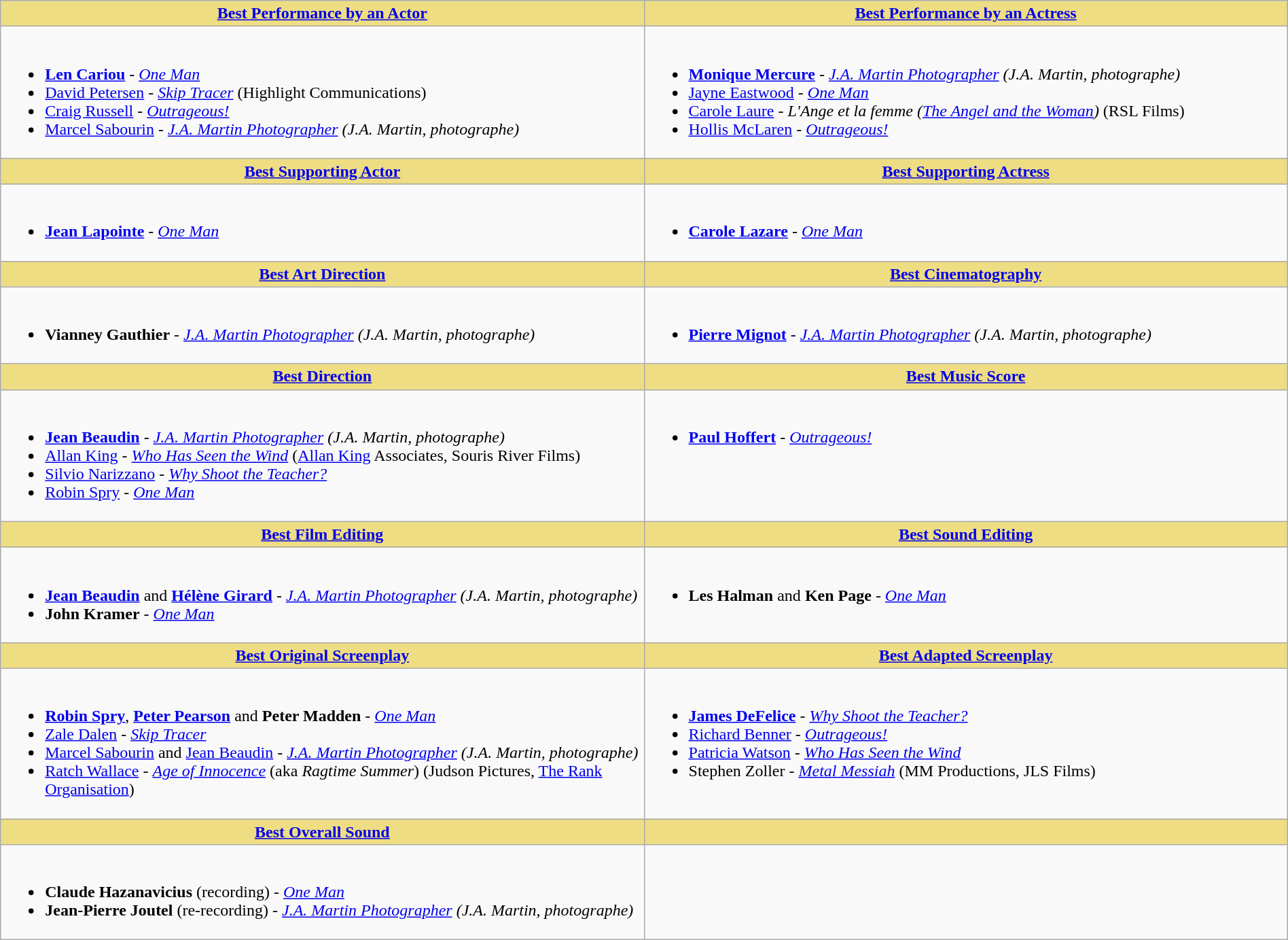<table class=wikitable width="100%">
<tr>
<th style="background:#EEDD82; width:50%"><a href='#'>Best Performance by an Actor</a></th>
<th style="background:#EEDD82; width:50%"><a href='#'>Best Performance by an Actress</a></th>
</tr>
<tr>
<td valign="top"><br><ul><li> <strong><a href='#'>Len Cariou</a></strong> - <em><a href='#'>One Man</a></em></li><li><a href='#'>David Petersen</a> - <em><a href='#'>Skip Tracer</a></em> (Highlight Communications)</li><li><a href='#'>Craig Russell</a> - <em><a href='#'>Outrageous!</a></em></li><li><a href='#'>Marcel Sabourin</a> - <em><a href='#'>J.A. Martin Photographer</a> (J.A. Martin, photographe)</em></li></ul></td>
<td valign="top"><br><ul><li> <strong><a href='#'>Monique Mercure</a></strong> - <em><a href='#'>J.A. Martin Photographer</a> (J.A. Martin, photographe)</em></li><li><a href='#'>Jayne Eastwood</a> - <em><a href='#'>One Man</a></em></li><li><a href='#'>Carole Laure</a> - <em>L'Ange et la femme</em> <em>(<a href='#'>The Angel and the Woman</a>)</em> (RSL Films)</li><li><a href='#'>Hollis McLaren</a> - <em><a href='#'>Outrageous!</a></em></li></ul></td>
</tr>
<tr>
<th style="background:#EEDD82; width:50%"><a href='#'>Best Supporting Actor</a></th>
<th style="background:#EEDD82; width:50%"><a href='#'>Best Supporting Actress</a></th>
</tr>
<tr>
<td valign="top"><br><ul><li> <strong><a href='#'>Jean Lapointe</a></strong> - <em><a href='#'>One Man</a></em></li></ul></td>
<td valign="top"><br><ul><li> <strong><a href='#'>Carole Lazare</a></strong> - <em><a href='#'>One Man</a></em></li></ul></td>
</tr>
<tr>
<th style="background:#EEDD82; width:50%"><a href='#'>Best Art Direction</a></th>
<th style="background:#EEDD82; width:50%"><a href='#'>Best Cinematography</a></th>
</tr>
<tr>
<td valign="top"><br><ul><li> <strong>Vianney Gauthier</strong> - <em><a href='#'>J.A. Martin Photographer</a> (J.A. Martin, photographe)</em></li></ul></td>
<td valign="top"><br><ul><li> <strong><a href='#'>Pierre Mignot</a></strong> - <em><a href='#'>J.A. Martin Photographer</a> (J.A. Martin, photographe)</em></li></ul></td>
</tr>
<tr>
<th style="background:#EEDD82; width:50%"><a href='#'>Best Direction</a></th>
<th style="background:#EEDD82; width:50%"><a href='#'>Best Music Score</a></th>
</tr>
<tr>
<td valign="top"><br><ul><li> <strong><a href='#'>Jean Beaudin</a></strong> - <em><a href='#'>J.A. Martin Photographer</a> (J.A. Martin, photographe)</em> </li><li><a href='#'>Allan King</a> - <em><a href='#'>Who Has Seen the Wind</a></em> (<a href='#'>Allan King</a> Associates, Souris River Films)</li><li><a href='#'>Silvio Narizzano</a> - <em><a href='#'>Why Shoot the Teacher?</a></em></li><li><a href='#'>Robin Spry</a> - <em><a href='#'>One Man</a></em></li></ul></td>
<td valign="top"><br><ul><li> <strong><a href='#'>Paul Hoffert</a></strong> - <em><a href='#'>Outrageous!</a></em></li></ul></td>
</tr>
<tr>
<th style="background:#EEDD82; width:50%"><a href='#'>Best Film Editing</a></th>
<th style="background:#EEDD82; width:50%"><a href='#'>Best Sound Editing</a></th>
</tr>
<tr>
<td valign="top"><br><ul><li> <strong><a href='#'>Jean Beaudin</a></strong> and <strong><a href='#'>Hélène Girard</a></strong> - <em><a href='#'>J.A. Martin Photographer</a> (J.A. Martin, photographe)</em></li><li> <strong>John Kramer</strong> - <em><a href='#'>One Man</a></em></li></ul></td>
<td valign="top"><br><ul><li> <strong>Les Halman</strong> and <strong>Ken Page</strong> - <em><a href='#'>One Man</a></em></li></ul></td>
</tr>
<tr>
<th style="background:#EEDD82; width:50%"><a href='#'>Best Original Screenplay</a></th>
<th style="background:#EEDD82; width:50%"><a href='#'>Best Adapted Screenplay</a></th>
</tr>
<tr>
<td valign="top"><br><ul><li> <strong><a href='#'>Robin Spry</a></strong>, <strong><a href='#'>Peter Pearson</a></strong> and <strong>Peter Madden</strong> - <em><a href='#'>One Man</a></em></li><li><a href='#'>Zale Dalen</a> - <em><a href='#'>Skip Tracer</a></em></li><li><a href='#'>Marcel Sabourin</a> and <a href='#'>Jean Beaudin</a> - <em><a href='#'>J.A. Martin Photographer</a> (J.A. Martin, photographe)</em></li><li><a href='#'>Ratch Wallace</a> - <em><a href='#'>Age of Innocence</a></em> (aka <em>Ragtime Summer</em>) (Judson Pictures, <a href='#'>The Rank Organisation</a>)</li></ul></td>
<td valign="top"><br><ul><li> <strong><a href='#'>James DeFelice</a></strong> - <em><a href='#'>Why Shoot the Teacher?</a></em></li><li><a href='#'>Richard Benner</a> - <em><a href='#'>Outrageous!</a></em></li><li><a href='#'>Patricia Watson</a> - <em><a href='#'>Who Has Seen the Wind</a></em></li><li>Stephen Zoller - <em><a href='#'>Metal Messiah</a></em> (MM Productions, JLS Films)</li></ul></td>
</tr>
<tr>
<th style="background:#EEDD82; width:50%"><a href='#'>Best Overall Sound</a></th>
<th style="background:#EEDD82; width:50%"></th>
</tr>
<tr>
<td valign="top"><br><ul><li> <strong>Claude Hazanavicius</strong> (recording) - <em><a href='#'>One Man</a></em></li><li> <strong>Jean-Pierre Joutel</strong> (re-recording) - <em><a href='#'>J.A. Martin Photographer</a> (J.A. Martin, photographe)</em></li></ul></td>
</tr>
</table>
